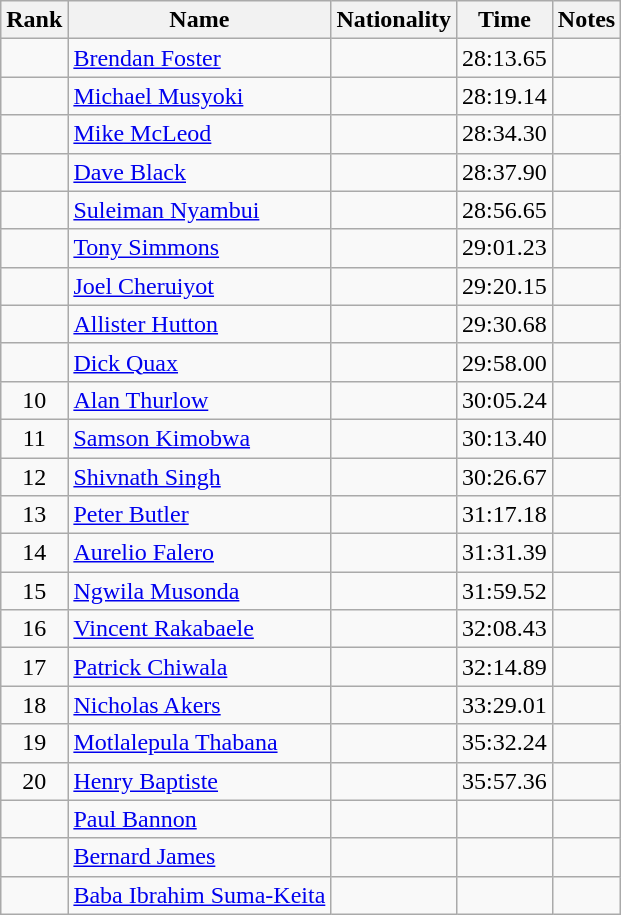<table class="wikitable sortable" style=" text-align:center">
<tr>
<th>Rank</th>
<th>Name</th>
<th>Nationality</th>
<th>Time</th>
<th>Notes</th>
</tr>
<tr>
<td></td>
<td align=left><a href='#'>Brendan Foster</a></td>
<td align=left></td>
<td>28:13.65</td>
<td></td>
</tr>
<tr>
<td></td>
<td align=left><a href='#'>Michael Musyoki</a></td>
<td align=left></td>
<td>28:19.14</td>
<td></td>
</tr>
<tr>
<td></td>
<td align=left><a href='#'>Mike McLeod</a></td>
<td align=left></td>
<td>28:34.30</td>
<td></td>
</tr>
<tr>
<td></td>
<td align=left><a href='#'>Dave Black</a></td>
<td align=left></td>
<td>28:37.90</td>
<td></td>
</tr>
<tr>
<td></td>
<td align=left><a href='#'>Suleiman Nyambui</a></td>
<td align=left></td>
<td>28:56.65</td>
<td></td>
</tr>
<tr>
<td></td>
<td align=left><a href='#'>Tony Simmons</a></td>
<td align=left></td>
<td>29:01.23</td>
<td></td>
</tr>
<tr>
<td></td>
<td align=left><a href='#'>Joel Cheruiyot</a></td>
<td align=left></td>
<td>29:20.15</td>
<td></td>
</tr>
<tr>
<td></td>
<td align=left><a href='#'>Allister Hutton</a></td>
<td align=left></td>
<td>29:30.68</td>
<td></td>
</tr>
<tr>
<td></td>
<td align=left><a href='#'>Dick Quax</a></td>
<td align=left></td>
<td>29:58.00</td>
<td></td>
</tr>
<tr>
<td>10</td>
<td align=left><a href='#'>Alan Thurlow</a></td>
<td align=left></td>
<td>30:05.24</td>
<td></td>
</tr>
<tr>
<td>11</td>
<td align=left><a href='#'>Samson Kimobwa</a></td>
<td align=left></td>
<td>30:13.40</td>
<td></td>
</tr>
<tr>
<td>12</td>
<td align=left><a href='#'>Shivnath Singh</a></td>
<td align=left></td>
<td>30:26.67</td>
<td></td>
</tr>
<tr>
<td>13</td>
<td align=left><a href='#'>Peter Butler</a></td>
<td align=left></td>
<td>31:17.18</td>
<td></td>
</tr>
<tr>
<td>14</td>
<td align=left><a href='#'>Aurelio Falero</a></td>
<td align=left></td>
<td>31:31.39</td>
<td></td>
</tr>
<tr>
<td>15</td>
<td align=left><a href='#'>Ngwila Musonda</a></td>
<td align=left></td>
<td>31:59.52</td>
<td></td>
</tr>
<tr>
<td>16</td>
<td align=left><a href='#'>Vincent Rakabaele</a></td>
<td align=left></td>
<td>32:08.43</td>
<td></td>
</tr>
<tr>
<td>17</td>
<td align=left><a href='#'>Patrick Chiwala</a></td>
<td align=left></td>
<td>32:14.89</td>
<td></td>
</tr>
<tr>
<td>18</td>
<td align=left><a href='#'>Nicholas Akers</a></td>
<td align=left></td>
<td>33:29.01</td>
<td></td>
</tr>
<tr>
<td>19</td>
<td align=left><a href='#'>Motlalepula Thabana</a></td>
<td align=left></td>
<td>35:32.24</td>
<td></td>
</tr>
<tr>
<td>20</td>
<td align=left><a href='#'>Henry Baptiste</a></td>
<td align=left></td>
<td>35:57.36</td>
<td></td>
</tr>
<tr>
<td></td>
<td align=left><a href='#'>Paul Bannon</a></td>
<td align=left></td>
<td></td>
<td></td>
</tr>
<tr>
<td></td>
<td align=left><a href='#'>Bernard James</a></td>
<td align=left></td>
<td></td>
<td></td>
</tr>
<tr>
<td></td>
<td align=left><a href='#'>Baba Ibrahim Suma-Keita</a></td>
<td align=left></td>
<td></td>
<td></td>
</tr>
</table>
